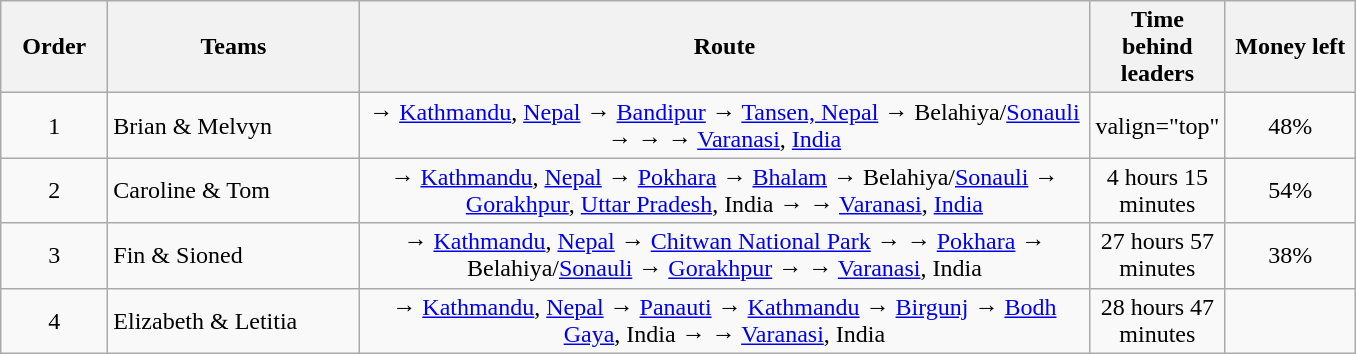<table class="wikitable sortable" style="text-align:center">
<tr>
<th style="width:4em">Order</th>
<th style="width:10em">Teams</th>
<th style="width:30em">Route</th>
<th style="width:5em">Time behind leaders</th>
<th style="width:5em">Money left</th>
</tr>
<tr>
<td>1</td>
<td style="text-align:left">Brian & Melvyn</td>
<td> → <a href='#'>Kathmandu</a>, <a href='#'>Nepal</a>  → <a href='#'>Bandipur</a>   → <a href='#'>Tansen, Nepal</a>  → Belahiya/<a href='#'>Sonauli</a> → →  →  <a href='#'>Varanasi</a>, <a href='#'>India</a></td>
<td>valign="top" </td>
<td>48%</td>
</tr>
<tr>
<td>2</td>
<td style="text-align:left">Caroline & Tom</td>
<td> → <a href='#'>Kathmandu</a>, <a href='#'>Nepal</a>  →  <a href='#'>Pokhara</a> → <a href='#'>Bhalam</a>   → Belahiya/<a href='#'>Sonauli</a>  → <a href='#'>Gorakhpur</a>, <a href='#'>Uttar Pradesh</a>, India  →  → <a href='#'>Varanasi</a>, <a href='#'>India</a></td>
<td>4 hours 15 minutes</td>
<td>54%</td>
</tr>
<tr>
<td>3</td>
<td style="text-align:left">Fin & Sioned</td>
<td> → <a href='#'>Kathmandu</a>, <a href='#'>Nepal</a>  →  <a href='#'>Chitwan National Park</a>  → →  <a href='#'>Pokhara</a>   → Belahiya/<a href='#'>Sonauli</a>  → <a href='#'>Gorakhpur</a> →    → <a href='#'>Varanasi</a>, India</td>
<td>27 hours 57 minutes</td>
<td>38%</td>
</tr>
<tr>
<td>4</td>
<td style="text-align:left">Elizabeth & Letitia</td>
<td> → <a href='#'>Kathmandu</a>, <a href='#'>Nepal</a>  → <a href='#'>Panauti</a>   → <a href='#'>Kathmandu</a>  → <a href='#'>Birgunj</a> → <a href='#'>Bodh Gaya</a>, India   →   →  <a href='#'>Varanasi</a>, India</td>
<td>28 hours 47 minutes</td>
<td></td>
</tr>
</table>
